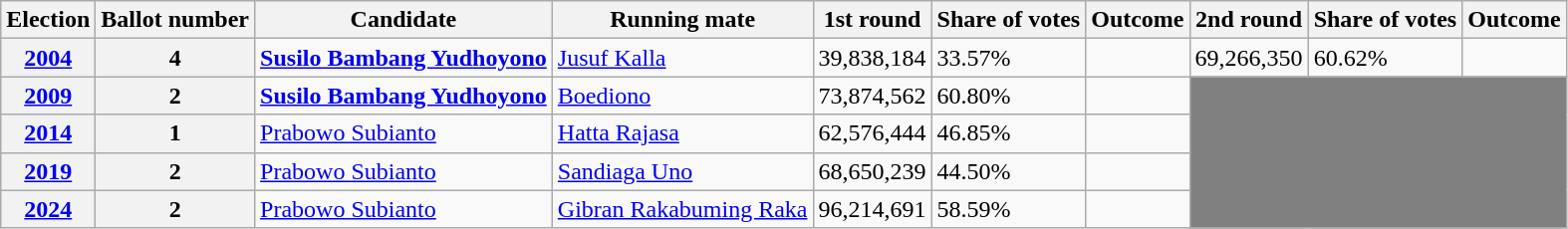<table class="wikitable">
<tr>
<th>Election</th>
<th>Ballot number</th>
<th>Candidate</th>
<th>Running mate</th>
<th>1st round<br></th>
<th>Share of votes</th>
<th>Outcome</th>
<th>2nd round<br></th>
<th>Share of votes</th>
<th>Outcome</th>
</tr>
<tr>
<th><a href='#'>2004</a></th>
<th>4</th>
<td><strong><a href='#'>Susilo Bambang Yudhoyono</a></strong></td>
<td><a href='#'>Jusuf Kalla</a></td>
<td>39,838,184</td>
<td>33.57%</td>
<td></td>
<td>69,266,350</td>
<td>60.62%</td>
<td></td>
</tr>
<tr>
<th><a href='#'>2009</a></th>
<th>2</th>
<td><strong><a href='#'>Susilo Bambang Yudhoyono</a></strong></td>
<td><a href='#'>Boediono</a></td>
<td>73,874,562</td>
<td>60.80%</td>
<td></td>
<td rowspan=4 colspan="3" bgcolor="grey"></td>
</tr>
<tr>
<th><a href='#'>2014</a></th>
<th>1</th>
<td><a href='#'>Prabowo Subianto</a></td>
<td><a href='#'>Hatta Rajasa</a></td>
<td>62,576,444</td>
<td>46.85%</td>
<td></td>
</tr>
<tr>
<th><a href='#'>2019</a></th>
<th>2</th>
<td><a href='#'>Prabowo Subianto</a></td>
<td><a href='#'>Sandiaga Uno</a></td>
<td>68,650,239</td>
<td>44.50%</td>
<td></td>
</tr>
<tr>
<th><a href='#'>2024</a></th>
<th>2</th>
<td><a href='#'>Prabowo Subianto</a></td>
<td><a href='#'>Gibran Rakabuming Raka</a></td>
<td>96,214,691</td>
<td>58.59%</td>
<td></td>
</tr>
</table>
